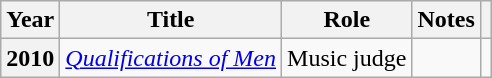<table class="wikitable plainrowheaders sortable">
<tr>
<th scope="col">Year</th>
<th scope="col">Title</th>
<th scope="col">Role</th>
<th scope="col">Notes</th>
<th scope="col" class="unsortable"></th>
</tr>
<tr>
<th scope="row">2010</th>
<td><em><a href='#'>Qualifications of Men</a></em></td>
<td>Music judge</td>
<td></td>
<td style="text-align:center"></td>
</tr>
</table>
